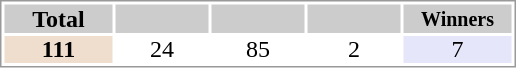<table style="border: 1px solid #999; background-color:#FFFFFF; line-height:16px; text-align:center">
<tr>
<th style="background-color: #ccc;" width="70">Total</th>
<th style="background-color: #ccc;" width="60"><small></small></th>
<th style="background-color: #ccc;" width="60"><small></small></th>
<th style="background-color: #ccc;" width="60"><small></small></th>
<th style="background-color: #ccc;" width="70"><small>Winners</small></th>
</tr>
<tr>
<td bgcolor=#EFDECD><strong>111</strong></td>
<td>24</td>
<td>85</td>
<td>2</td>
<td bgcolor=#E6E6FA>7</td>
</tr>
</table>
